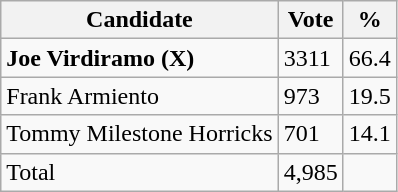<table class="wikitable">
<tr>
<th bgcolor="#DDDDFF">Candidate</th>
<th bgcolor="#DDDDFF">Vote</th>
<th bgcolor="#DDDDFF">%</th>
</tr>
<tr>
<td><strong>Joe Virdiramo (X)</strong></td>
<td>3311</td>
<td>66.4</td>
</tr>
<tr>
<td>Frank Armiento</td>
<td>973</td>
<td>19.5</td>
</tr>
<tr>
<td>Tommy Milestone Horricks</td>
<td>701</td>
<td>14.1</td>
</tr>
<tr>
<td>Total</td>
<td>4,985</td>
<td></td>
</tr>
</table>
